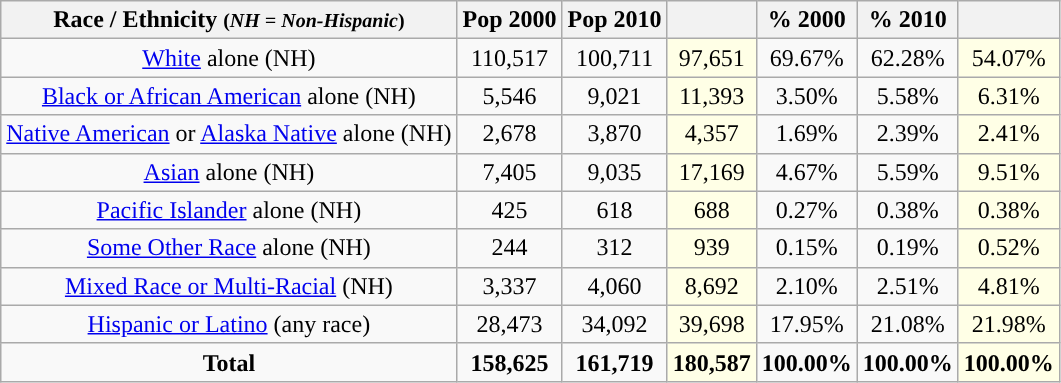<table class="wikitable" style="text-align:center;">
<tr>
<th>Race / Ethnicity <small>(<em>NH = Non-Hispanic</em>)</small></th>
<th>Pop 2000</th>
<th>Pop 2010</th>
<th></th>
<th>% 2000</th>
<th>% 2010</th>
<th></th>
</tr>
<tr>
<td><a href='#'>White</a> alone (NH)</td>
<td>110,517</td>
<td>100,711</td>
<td style='background: #ffffe6;'>97,651</td>
<td>69.67%</td>
<td>62.28%</td>
<td style='background: #ffffe6;'>54.07%</td>
</tr>
<tr>
<td><a href='#'>Black or African American</a> alone (NH)</td>
<td>5,546</td>
<td>9,021</td>
<td style='background: #ffffe6;'>11,393</td>
<td>3.50%</td>
<td>5.58%</td>
<td style='background: #ffffe6;'>6.31%</td>
</tr>
<tr>
<td><a href='#'>Native American</a> or <a href='#'>Alaska Native</a> alone (NH)</td>
<td>2,678</td>
<td>3,870</td>
<td style='background: #ffffe6;'>4,357</td>
<td>1.69%</td>
<td>2.39%</td>
<td style='background: #ffffe6;'>2.41%</td>
</tr>
<tr>
<td><a href='#'>Asian</a> alone (NH)</td>
<td>7,405</td>
<td>9,035</td>
<td style='background: #ffffe6;'>17,169</td>
<td>4.67%</td>
<td>5.59%</td>
<td style='background: #ffffe6;'>9.51%</td>
</tr>
<tr>
<td><a href='#'>Pacific Islander</a> alone (NH)</td>
<td>425</td>
<td>618</td>
<td style='background: #ffffe6;'>688</td>
<td>0.27%</td>
<td>0.38%</td>
<td style='background: #ffffe6;'>0.38%</td>
</tr>
<tr>
<td><a href='#'>Some Other Race</a> alone (NH)</td>
<td>244</td>
<td>312</td>
<td style='background: #ffffe6;'>939</td>
<td>0.15%</td>
<td>0.19%</td>
<td style='background: #ffffe6;'>0.52%</td>
</tr>
<tr>
<td><a href='#'>Mixed Race or Multi-Racial</a> (NH)</td>
<td>3,337</td>
<td>4,060</td>
<td style='background: #ffffe6;'>8,692</td>
<td>2.10%</td>
<td>2.51%</td>
<td style='background: #ffffe6;'>4.81%</td>
</tr>
<tr>
<td><a href='#'>Hispanic or Latino</a> (any race)</td>
<td>28,473</td>
<td>34,092</td>
<td style='background: #ffffe6;'>39,698</td>
<td>17.95%</td>
<td>21.08%</td>
<td style='background: #ffffe6;'>21.98%</td>
</tr>
<tr>
<td><strong>Total</strong></td>
<td><strong>158,625</strong></td>
<td><strong>161,719</strong></td>
<td style='background: #ffffe6;'><strong>180,587</strong></td>
<td><strong>100.00%</strong></td>
<td><strong>100.00%</strong></td>
<td style='background: #ffffe6;'><strong>100.00%</strong></td>
</tr>
</table>
